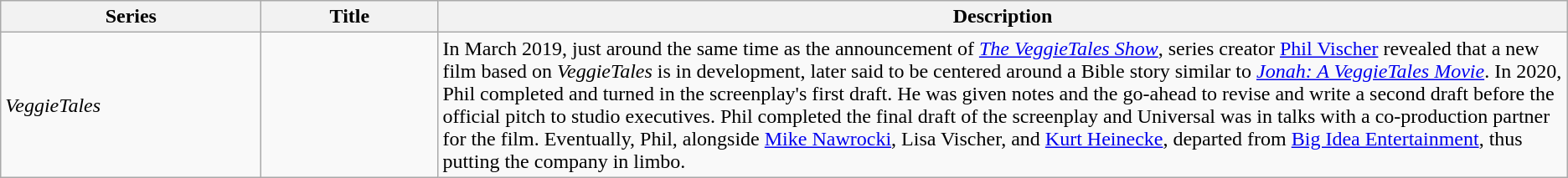<table class="wikitable">
<tr>
<th style="width:150pt;">Series</th>
<th style="width:100pt;">Title</th>
<th>Description</th>
</tr>
<tr>
<td><em>VeggieTales</em></td>
<td></td>
<td>In March 2019, just around the same time as the announcement of <em><a href='#'>The VeggieTales Show</a></em>, series creator <a href='#'>Phil Vischer</a> revealed that a new film based on <em>VeggieTales</em> is in development, later said to be centered around a Bible story similar to <em><a href='#'>Jonah: A VeggieTales Movie</a></em>. In 2020, Phil completed and turned in the screenplay's first draft. He was given notes and the go-ahead to revise and write a second draft before the official pitch to studio executives. Phil completed the final draft of the screenplay and Universal was in talks with a co-production partner for the film. Eventually, Phil, alongside <a href='#'>Mike Nawrocki</a>, Lisa Vischer, and <a href='#'>Kurt Heinecke</a>, departed from <a href='#'>Big Idea Entertainment</a>, thus putting the company in limbo.</td>
</tr>
</table>
